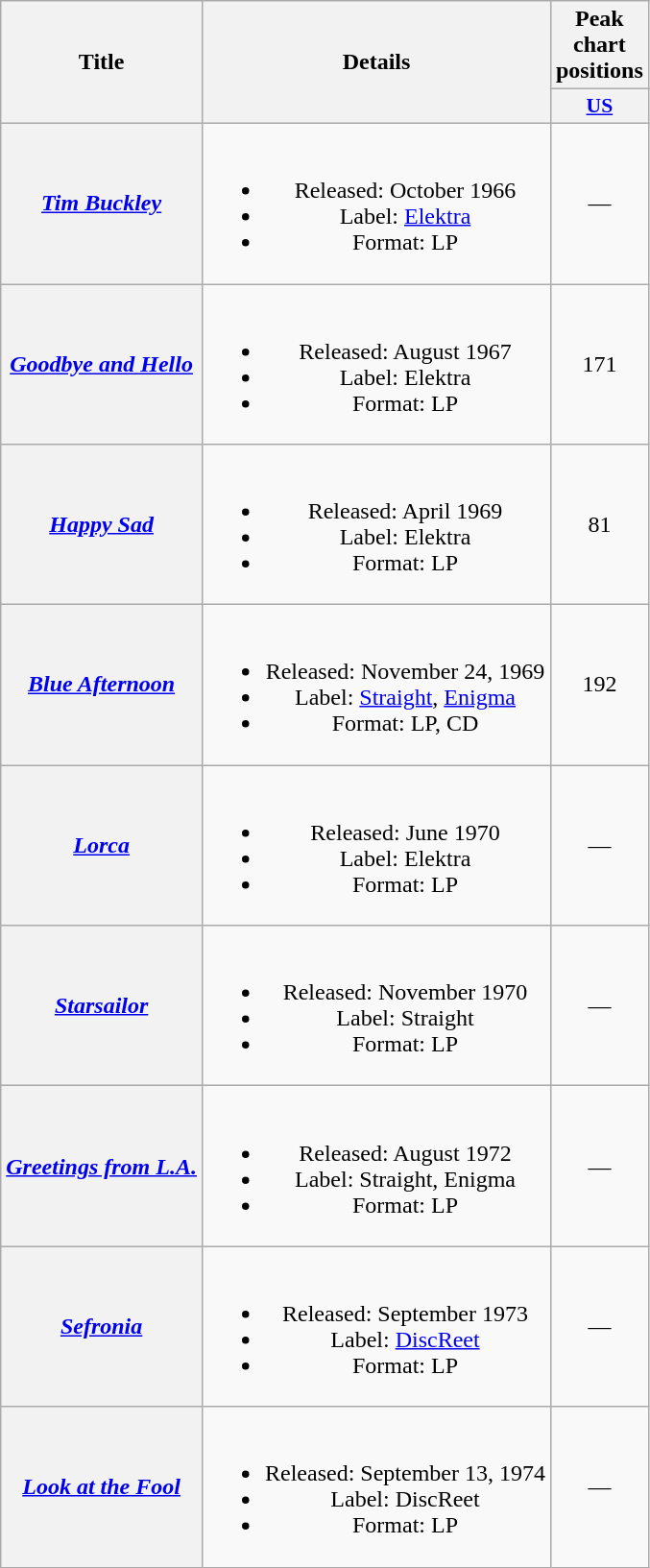<table class="wikitable plainrowheaders" style="text-align:center;">
<tr>
<th rowspan="2">Title</th>
<th rowspan="2">Details</th>
<th>Peak chart positions</th>
</tr>
<tr>
<th scope="col" style="width:3em;font-size:90%;"><a href='#'>US</a><br></th>
</tr>
<tr>
<th scope="row"><em><a href='#'>Tim Buckley</a></em></th>
<td><br><ul><li>Released: October 1966</li><li>Label: <a href='#'>Elektra</a></li><li>Format: LP</li></ul></td>
<td>—</td>
</tr>
<tr>
<th scope="row"><em><a href='#'>Goodbye and Hello</a></em></th>
<td><br><ul><li>Released: August 1967</li><li>Label: Elektra</li><li>Format: LP</li></ul></td>
<td>171</td>
</tr>
<tr>
<th scope="row"><em><a href='#'>Happy Sad</a></em></th>
<td><br><ul><li>Released: April 1969</li><li>Label: Elektra</li><li>Format: LP</li></ul></td>
<td>81</td>
</tr>
<tr>
<th scope="row"><em><a href='#'>Blue Afternoon</a></em></th>
<td><br><ul><li>Released: November 24, 1969</li><li>Label: <a href='#'>Straight</a>, <a href='#'>Enigma</a></li><li>Format: LP, CD</li></ul></td>
<td>192</td>
</tr>
<tr>
<th scope="row"><em><a href='#'>Lorca</a></em></th>
<td><br><ul><li>Released: June 1970</li><li>Label: Elektra</li><li>Format: LP</li></ul></td>
<td>—</td>
</tr>
<tr>
<th scope="row"><em><a href='#'>Starsailor</a></em></th>
<td><br><ul><li>Released: November 1970</li><li>Label: Straight</li><li>Format: LP</li></ul></td>
<td>—</td>
</tr>
<tr>
<th scope="row"><em><a href='#'>Greetings from L.A.</a></em></th>
<td><br><ul><li>Released: August 1972</li><li>Label: Straight, Enigma</li><li>Format: LP</li></ul></td>
<td>—</td>
</tr>
<tr>
<th scope="row"><em><a href='#'>Sefronia</a></em></th>
<td><br><ul><li>Released: September 1973</li><li>Label: <a href='#'>DiscReet</a></li><li>Format: LP</li></ul></td>
<td>—</td>
</tr>
<tr>
<th scope="row"><em><a href='#'>Look at the Fool</a></em></th>
<td><br><ul><li>Released: September 13, 1974</li><li>Label: DiscReet</li><li>Format: LP</li></ul></td>
<td>—</td>
</tr>
</table>
